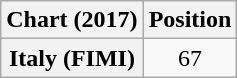<table class="wikitable plainrowheaders" style="text-align:center">
<tr>
<th scope="col">Chart (2017)</th>
<th scope="col">Position</th>
</tr>
<tr>
<th scope="row">Italy (FIMI)</th>
<td>67</td>
</tr>
</table>
